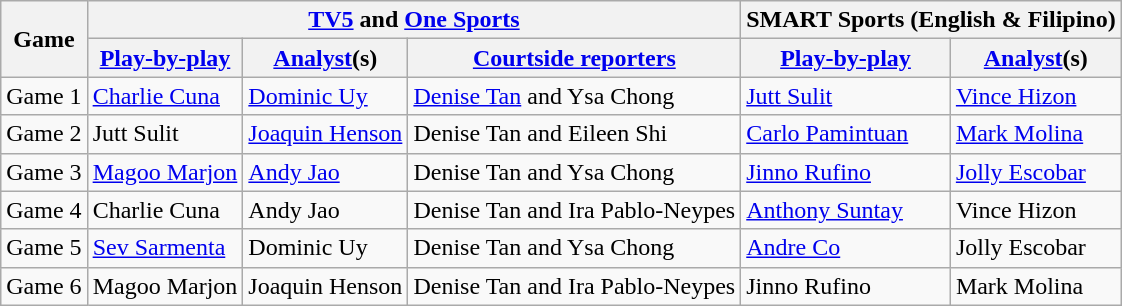<table class=wikitable>
<tr>
<th rowspan=2>Game</th>
<th colspan=3><a href='#'>TV5</a> and <a href='#'>One Sports</a></th>
<th colspan=3>SMART Sports (English & Filipino)</th>
</tr>
<tr>
<th><a href='#'>Play-by-play</a></th>
<th><a href='#'>Analyst</a>(s)</th>
<th><a href='#'>Courtside reporters</a></th>
<th><a href='#'>Play-by-play</a></th>
<th><a href='#'>Analyst</a>(s)</th>
</tr>
<tr>
<td>Game 1</td>
<td><a href='#'>Charlie Cuna</a></td>
<td><a href='#'>Dominic Uy</a></td>
<td><a href='#'>Denise Tan</a> and Ysa Chong</td>
<td><a href='#'>Jutt Sulit</a></td>
<td><a href='#'>Vince Hizon</a></td>
</tr>
<tr>
<td>Game 2</td>
<td>Jutt Sulit</td>
<td><a href='#'>Joaquin Henson</a></td>
<td>Denise Tan and Eileen Shi</td>
<td><a href='#'>Carlo Pamintuan</a></td>
<td><a href='#'>Mark Molina</a></td>
</tr>
<tr>
<td>Game 3</td>
<td><a href='#'>Magoo Marjon</a></td>
<td><a href='#'>Andy Jao</a></td>
<td>Denise Tan and Ysa Chong</td>
<td><a href='#'>Jinno Rufino</a></td>
<td><a href='#'>Jolly Escobar</a></td>
</tr>
<tr>
<td>Game 4</td>
<td>Charlie Cuna</td>
<td>Andy Jao</td>
<td>Denise Tan and Ira Pablo-Neypes</td>
<td><a href='#'>Anthony Suntay</a></td>
<td>Vince Hizon</td>
</tr>
<tr>
<td>Game 5</td>
<td><a href='#'>Sev Sarmenta</a></td>
<td>Dominic Uy</td>
<td>Denise Tan and Ysa Chong</td>
<td><a href='#'>Andre Co</a></td>
<td>Jolly Escobar</td>
</tr>
<tr>
<td>Game 6</td>
<td>Magoo Marjon</td>
<td>Joaquin Henson</td>
<td>Denise Tan and Ira Pablo-Neypes</td>
<td>Jinno Rufino</td>
<td>Mark Molina</td>
</tr>
</table>
